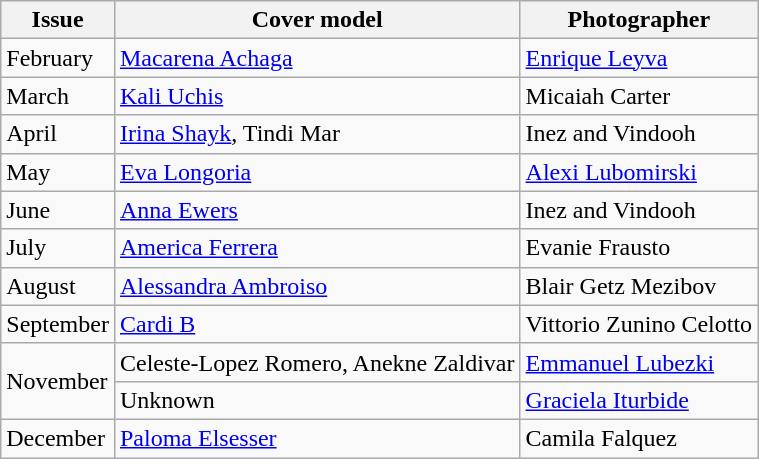<table class="wikitable">
<tr>
<th>Issue</th>
<th>Cover model</th>
<th>Photographer</th>
</tr>
<tr>
<td>February</td>
<td><a href='#'>Macarena Achaga</a></td>
<td><a href='#'>Enrique Leyva</a></td>
</tr>
<tr>
<td>March</td>
<td><a href='#'>Kali Uchis</a></td>
<td>Micaiah Carter</td>
</tr>
<tr>
<td>April</td>
<td><a href='#'>Irina Shayk</a>, Tindi Mar</td>
<td>Inez and Vindooh</td>
</tr>
<tr>
<td>May</td>
<td><a href='#'>Eva Longoria</a></td>
<td><a href='#'>Alexi Lubomirski</a></td>
</tr>
<tr>
<td>June</td>
<td><a href='#'>Anna Ewers</a></td>
<td>Inez and Vindooh</td>
</tr>
<tr>
<td>July</td>
<td><a href='#'>America Ferrera</a></td>
<td>Evanie Frausto</td>
</tr>
<tr>
<td>August</td>
<td><a href='#'>Alessandra Ambroiso</a></td>
<td>Blair Getz Mezibov</td>
</tr>
<tr>
<td>September</td>
<td><a href='#'>Cardi B</a></td>
<td>Vittorio Zunino Celotto</td>
</tr>
<tr>
<td rowspan="2">November</td>
<td>Celeste-Lopez Romero, Anekne Zaldivar</td>
<td><a href='#'>Emmanuel Lubezki</a></td>
</tr>
<tr>
<td>Unknown</td>
<td><a href='#'>Graciela Iturbide</a></td>
</tr>
<tr>
<td>December</td>
<td><a href='#'>Paloma Elsesser</a></td>
<td>Camila Falquez</td>
</tr>
</table>
